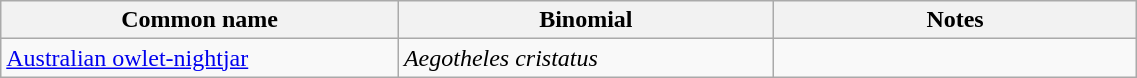<table style="width:60%;" class="wikitable">
<tr>
<th width=35%>Common name</th>
<th width=33%>Binomial</th>
<th width=32%>Notes</th>
</tr>
<tr>
<td><a href='#'>Australian owlet-nightjar</a></td>
<td><em>Aegotheles cristatus</em></td>
<td></td>
</tr>
</table>
